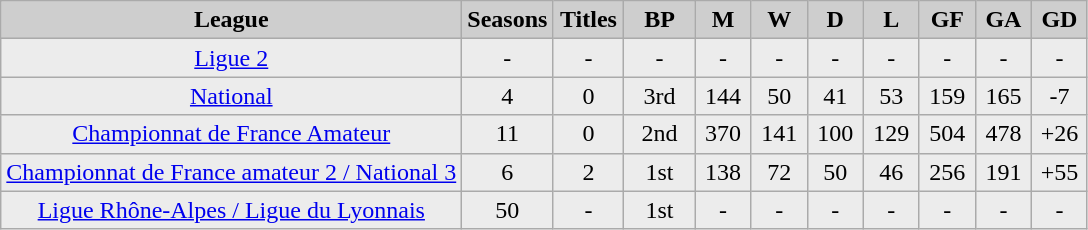<table class="wikitable centre">
<tr>
<th scope="col" style="background:#cecece;" width="300">League</th>
<th scope="col" style="background:#cecece;" width="50">Seasons</th>
<th scope="col" style="background:#cecece;" width="40">Titles</th>
<th scope="col" style="background:#cecece;" width="40"><abbr>BP</abbr></th>
<th scope="col" style="background:#cecece;" width="30"><abbr>M</abbr></th>
<th scope="col" style="background:#cecece;" width="30"><abbr>W</abbr></th>
<th scope="col" style="background:#cecece;" width="30"><abbr>D</abbr></th>
<th scope="col" style="background:#cecece;" width="30"><abbr>L</abbr></th>
<th scope="col" style="background:#cecece;" width="30"><abbr>GF</abbr></th>
<th scope="col" style="background:#cecece;" width="30"><abbr>GA</abbr></th>
<th scope="col" style="background:#cecece;" width="30"><abbr>GD</abbr></th>
</tr>
<tr align=center>
<td bgcolor="#ececec"><a href='#'>Ligue 2</a></td>
<td bgcolor="#ececec">-</td>
<td bgcolor="#ececec">-</td>
<td bgcolor="#ececec">-</td>
<td bgcolor="#ececec">-</td>
<td bgcolor="#ececec">-</td>
<td bgcolor="#ececec">-</td>
<td bgcolor="#ececec">-</td>
<td bgcolor="#ececec">-</td>
<td bgcolor="#ececec">-</td>
<td bgcolor="#ececec">-</td>
</tr>
<tr align=center>
<td bgcolor="#ececec"><a href='#'>National</a></td>
<td bgcolor="#ececec">4</td>
<td bgcolor="#ececec">0</td>
<td bgcolor="#ececec">3rd</td>
<td bgcolor="#ececec">144</td>
<td bgcolor="#ececec">50</td>
<td bgcolor="#ececec">41</td>
<td bgcolor="#ececec">53</td>
<td bgcolor="#ececec">159</td>
<td bgcolor="#ececec">165</td>
<td bgcolor="#ececec">-7</td>
</tr>
<tr align=center>
<td bgcolor="#ececec"><a href='#'>Championnat de France Amateur</a></td>
<td bgcolor="#ececec">11</td>
<td bgcolor="#ececec">0</td>
<td bgcolor="#ececec">2nd</td>
<td bgcolor="#ececec">370</td>
<td bgcolor="#ececec">141</td>
<td bgcolor="#ececec">100</td>
<td bgcolor="#ececec">129</td>
<td bgcolor="#ececec">504</td>
<td bgcolor="#ececec">478</td>
<td bgcolor="#ececec">+26</td>
</tr>
<tr align=center>
<td bgcolor="#ececec"><a href='#'>Championnat de France amateur 2 / National 3</a></td>
<td bgcolor="#ececec">6</td>
<td bgcolor="#ececec">2</td>
<td bgcolor="#ececec">1st</td>
<td bgcolor="#ececec">138</td>
<td bgcolor="#ececec">72</td>
<td bgcolor="#ececec">50</td>
<td bgcolor="#ececec">46</td>
<td bgcolor="#ececec">256</td>
<td bgcolor="#ececec">191</td>
<td bgcolor="#ececec">+55</td>
</tr>
<tr align=center>
<td bgcolor="#ececec"><a href='#'>Ligue Rhône-Alpes / Ligue du Lyonnais</a></td>
<td bgcolor="#ececec">50</td>
<td bgcolor="#ececec">-</td>
<td bgcolor="#ececec">1st</td>
<td bgcolor="#ececec">-</td>
<td bgcolor="#ececec">-</td>
<td bgcolor="#ececec">-</td>
<td bgcolor="#ececec">-</td>
<td bgcolor="#ececec">-</td>
<td bgcolor="#ececec">-</td>
<td bgcolor="#ececec">-</td>
</tr>
</table>
